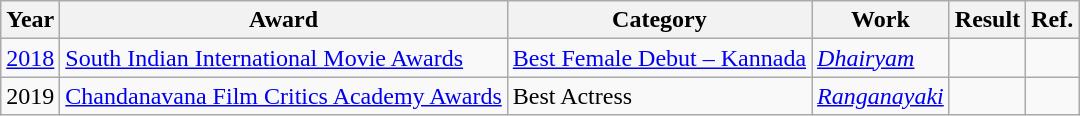<table class="wikitable">
<tr>
<th>Year</th>
<th>Award</th>
<th>Category</th>
<th>Work</th>
<th>Result</th>
<th>Ref.</th>
</tr>
<tr>
<td><a href='#'>2018</a></td>
<td><a href='#'>South Indian International Movie Awards</a></td>
<td><a href='#'>Best Female Debut – Kannada</a></td>
<td><em><a href='#'>Dhairyam</a></em></td>
<td></td>
<td></td>
</tr>
<tr>
<td>2019</td>
<td><a href='#'>Chandanavana Film Critics Academy Awards</a></td>
<td>Best Actress</td>
<td><em><a href='#'>Ranganayaki</a></em></td>
<td></td>
<td></td>
</tr>
</table>
